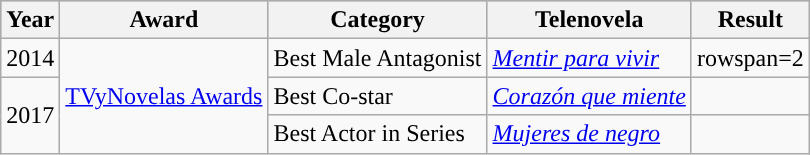<table class="wikitable">
<tr style="background:#b0c4de;">
<th>Year</th>
<th>Award</th>
<th>Category</th>
<th>Telenovela</th>
<th>Result</th>
</tr>
<tr>
<td>2014</td>
<td rowspan=3><a href='#'>TVyNovelas Awards</a></td>
<td>Best Male Antagonist</td>
<td><em><a href='#'>Mentir para vivir</a></em></td>
<td>rowspan=2 </td>
</tr>
<tr>
<td rowspan=2>2017</td>
<td>Best Co-star</td>
<td><em><a href='#'>Corazón que miente</a> </em></td>
</tr>
<tr>
<td>Best Actor in Series</td>
<td><em><a href='#'>Mujeres de negro</a> </em></td>
<td></td>
</tr>
</table>
